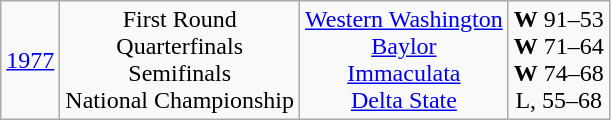<table class="wikitable">
<tr align="center">
<td><a href='#'>1977</a></td>
<td>First Round<br>Quarterfinals<br>Semifinals<br>National Championship</td>
<td><a href='#'>Western Washington</a><br><a href='#'>Baylor</a><br><a href='#'>Immaculata</a><br><a href='#'>Delta State</a></td>
<td><strong>W</strong> 91–53<br><strong>W</strong> 71–64<br><strong>W</strong> 74–68<br>L, 55–68</td>
</tr>
</table>
